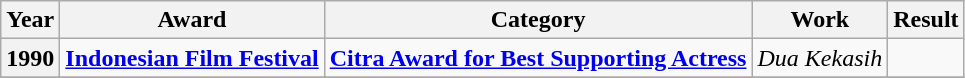<table class="wikitable sortable">
<tr>
<th>Year</th>
<th>Award</th>
<th>Category</th>
<th>Work</th>
<th>Result</th>
</tr>
<tr>
<th>1990</th>
<td><strong><a href='#'>Indonesian Film Festival</a></strong></td>
<td><strong><a href='#'>Citra Award for Best Supporting Actress</a></strong></td>
<td><em>Dua Kekasih</em></td>
<td></td>
</tr>
<tr>
</tr>
</table>
